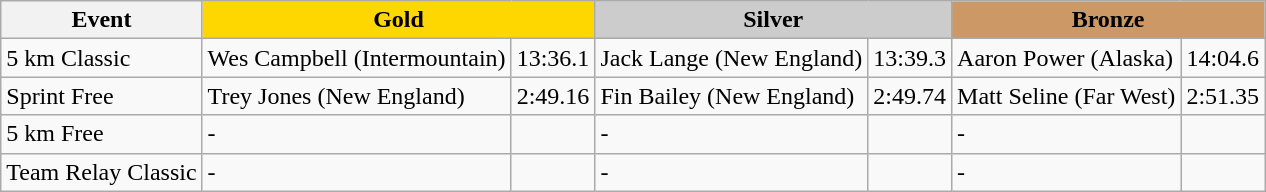<table class="wikitable" style="text-align:left;">
<tr>
<th>Event</th>
<th colspan="2" style="background:#ffd700;">Gold</th>
<th colspan="2" style="background:#cccccc;">Silver</th>
<th colspan="2" style="background:#CC9966;">Bronze</th>
</tr>
<tr>
<td>5 km Classic</td>
<td>Wes Campbell (Intermountain)</td>
<td>13:36.1</td>
<td>Jack Lange (New England)</td>
<td>13:39.3</td>
<td>Aaron Power (Alaska)</td>
<td>14:04.6</td>
</tr>
<tr>
<td>Sprint Free</td>
<td>Trey Jones (New England)</td>
<td>2:49.16</td>
<td>Fin Bailey (New England)</td>
<td>2:49.74</td>
<td>Matt Seline (Far West)</td>
<td>2:51.35</td>
</tr>
<tr>
<td>5 km Free</td>
<td>-</td>
<td></td>
<td>-</td>
<td></td>
<td>-</td>
<td></td>
</tr>
<tr>
<td>Team Relay Classic</td>
<td>-</td>
<td></td>
<td>-</td>
<td></td>
<td>-</td>
<td></td>
</tr>
</table>
